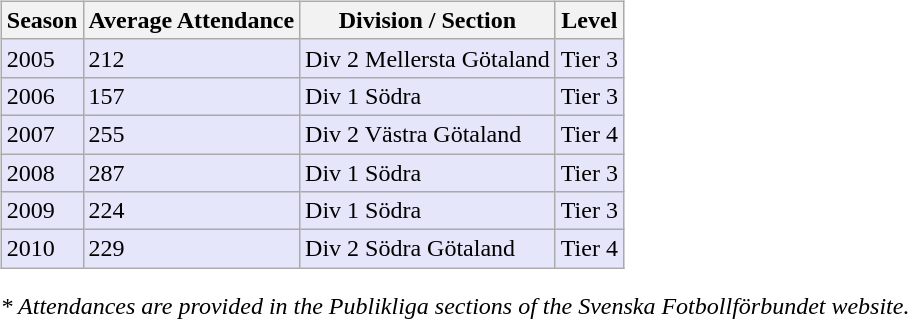<table>
<tr>
<td valign="top" width=0%><br><table class="wikitable">
<tr style="background:#f0f6fa;">
<th><strong>Season</strong></th>
<th><strong>Average Attendance</strong></th>
<th><strong>Division / Section</strong></th>
<th><strong>Level</strong></th>
</tr>
<tr>
<td style="background:#E6E6FA;">2005</td>
<td style="background:#E6E6FA;">212</td>
<td style="background:#E6E6FA;">Div 2 Mellersta Götaland</td>
<td style="background:#E6E6FA;">Tier 3</td>
</tr>
<tr>
<td style="background:#E6E6FA;">2006</td>
<td style="background:#E6E6FA;">157</td>
<td style="background:#E6E6FA;">Div 1 Södra</td>
<td style="background:#E6E6FA;">Tier 3</td>
</tr>
<tr>
<td style="background:#E6E6FA;">2007</td>
<td style="background:#E6E6FA;">255</td>
<td style="background:#E6E6FA;">Div 2 Västra Götaland</td>
<td style="background:#E6E6FA;">Tier 4</td>
</tr>
<tr>
<td style="background:#E6E6FA;">2008</td>
<td style="background:#E6E6FA;">287</td>
<td style="background:#E6E6FA;">Div 1 Södra</td>
<td style="background:#E6E6FA;">Tier 3</td>
</tr>
<tr>
<td style="background:#E6E6FA;">2009</td>
<td style="background:#E6E6FA;">224</td>
<td style="background:#E6E6FA;">Div 1 Södra</td>
<td style="background:#E6E6FA;">Tier 3</td>
</tr>
<tr>
<td style="background:#E6E6FA;">2010</td>
<td style="background:#E6E6FA;">229</td>
<td style="background:#E6E6FA;">Div 2 Södra Götaland</td>
<td style="background:#E6E6FA;">Tier 4</td>
</tr>
</table>
<em>* Attendances are provided in the Publikliga sections of the Svenska Fotbollförbundet website.</em></td>
</tr>
</table>
